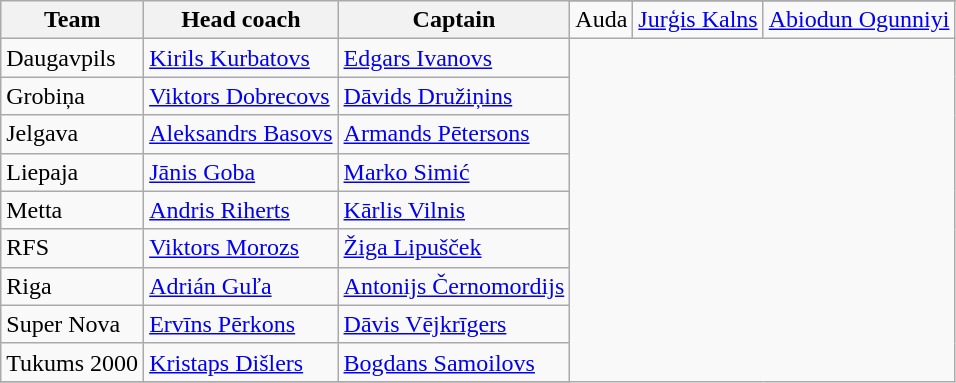<table class="wikitable sortable" style="text-align: left;">
<tr>
<th rowspan="2">Team</th>
<th rowspan="2">Head coach</th>
<th rowspan="2">Captain</th>
</tr>
<tr>
<td>Auda</td>
<td> <a href='#'>Jurģis Kalns</a></td>
<td> <a href='#'>Abiodun Ogunniyi</a></td>
</tr>
<tr>
<td>Daugavpils</td>
<td> <a href='#'>Kirils Kurbatovs</a></td>
<td> <a href='#'>Edgars Ivanovs</a></td>
</tr>
<tr>
<td>Grobiņa</td>
<td> <a href='#'>Viktors Dobrecovs</a></td>
<td> <a href='#'>Dāvids Družiņins</a></td>
</tr>
<tr>
<td>Jelgava</td>
<td> <a href='#'>Aleksandrs Basovs</a></td>
<td> <a href='#'>Armands Pētersons</a></td>
</tr>
<tr>
<td>Liepaja</td>
<td> <a href='#'>Jānis Goba</a></td>
<td> <a href='#'>Marko Simić</a></td>
</tr>
<tr>
<td>Metta</td>
<td> <a href='#'>Andris Riherts</a></td>
<td> <a href='#'>Kārlis Vilnis</a></td>
</tr>
<tr>
<td>RFS</td>
<td> <a href='#'>Viktors Morozs</a></td>
<td> <a href='#'>Žiga Lipušček</a></td>
</tr>
<tr>
<td>Riga</td>
<td> <a href='#'>Adrián Guľa</a></td>
<td> <a href='#'>Antonijs Černomordijs</a></td>
</tr>
<tr>
<td>Super Nova</td>
<td> <a href='#'>Ervīns Pērkons</a></td>
<td> <a href='#'>Dāvis Vējkrīgers</a></td>
</tr>
<tr>
<td>Tukums 2000</td>
<td> <a href='#'>Kristaps Dišlers</a></td>
<td> <a href='#'>Bogdans Samoilovs</a></td>
</tr>
<tr>
</tr>
</table>
